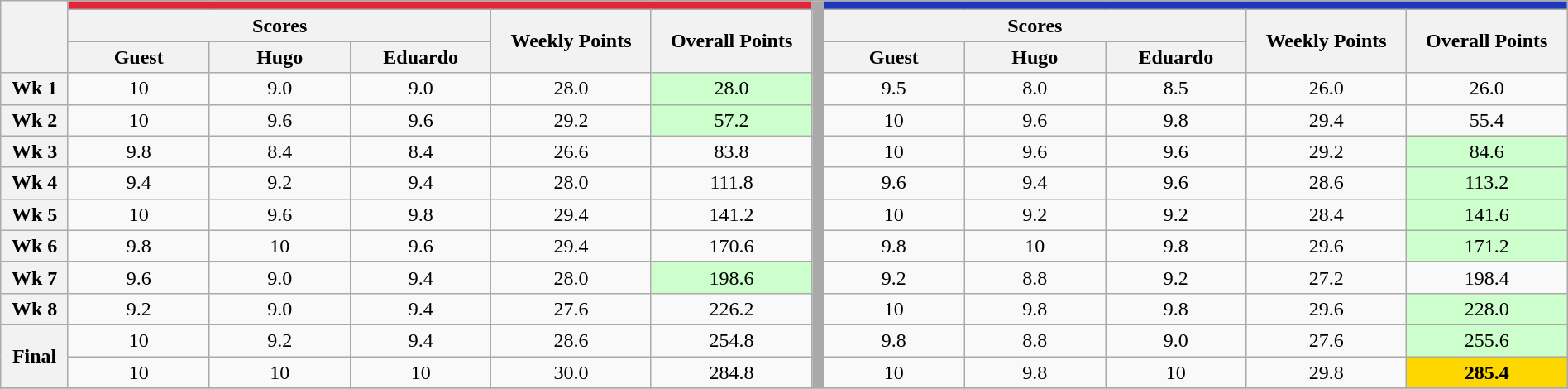<table class="wikitable" style="text-align:center; width:100%;">
<tr>
<th rowspan=03></th>
<td colspan=05 bgcolor="E32636"><strong></strong></td>
<td rowspan=13 bgcolor="A9A9A9"></td>
<td colspan=05 bgcolor="1C39BB"><strong></strong></td>
</tr>
<tr>
<th colspan=3>Scores</th>
<th rowspan=2>Weekly Points</th>
<th rowspan=2>Overall Points</th>
<th colspan=3>Scores</th>
<th rowspan=2>Weekly Points</th>
<th rowspan=2>Overall Points</th>
</tr>
<tr>
<th style="width:09%;">Guest</th>
<th style="width:09%;">Hugo</th>
<th style="width:09%;">Eduardo</th>
<th style="width:09%;">Guest</th>
<th style="width:09%;">Hugo</th>
<th style="width:09%;">Eduardo</th>
</tr>
<tr>
<th>Wk 1</th>
<td>10</td>
<td>9.0</td>
<td>9.0</td>
<td>28.0</td>
<td bgcolor="CCFFCC">28.0</td>
<td>9.5</td>
<td>8.0</td>
<td>8.5</td>
<td>26.0</td>
<td>26.0</td>
</tr>
<tr>
<th>Wk 2</th>
<td>10</td>
<td>9.6</td>
<td>9.6</td>
<td>29.2</td>
<td bgcolor="CCFFCC">57.2</td>
<td>10</td>
<td>9.6</td>
<td>9.8</td>
<td>29.4</td>
<td>55.4</td>
</tr>
<tr>
<th>Wk 3</th>
<td>9.8</td>
<td>8.4</td>
<td>8.4</td>
<td>26.6</td>
<td>83.8</td>
<td>10</td>
<td>9.6</td>
<td>9.6</td>
<td>29.2</td>
<td bgcolor="CCFFCC">84.6</td>
</tr>
<tr>
<th>Wk 4</th>
<td>9.4</td>
<td>9.2</td>
<td>9.4</td>
<td>28.0</td>
<td>111.8</td>
<td>9.6</td>
<td>9.4</td>
<td>9.6</td>
<td>28.6</td>
<td bgcolor="CCFFCC">113.2</td>
</tr>
<tr>
<th>Wk 5</th>
<td>10</td>
<td>9.6</td>
<td>9.8</td>
<td>29.4</td>
<td>141.2</td>
<td>10</td>
<td>9.2</td>
<td>9.2</td>
<td>28.4</td>
<td bgcolor="CCFFCC">141.6</td>
</tr>
<tr>
<th>Wk 6</th>
<td>9.8</td>
<td>10</td>
<td>9.6</td>
<td>29.4</td>
<td>170.6</td>
<td>9.8</td>
<td>10</td>
<td>9.8</td>
<td>29.6</td>
<td bgcolor="CCFFCC">171.2</td>
</tr>
<tr>
<th>Wk 7</th>
<td>9.6</td>
<td>9.0</td>
<td>9.4</td>
<td>28.0</td>
<td bgcolor="CCFFCC">198.6</td>
<td>9.2</td>
<td>8.8</td>
<td>9.2</td>
<td>27.2</td>
<td>198.4</td>
</tr>
<tr>
<th>Wk 8</th>
<td>9.2</td>
<td>9.0</td>
<td>9.4</td>
<td>27.6</td>
<td>226.2</td>
<td>10</td>
<td>9.8</td>
<td>9.8</td>
<td>29.6</td>
<td bgcolor="CCFFCC">228.0</td>
</tr>
<tr>
<th rowspan=2>Final</th>
<td>10</td>
<td>9.2</td>
<td>9.4</td>
<td>28.6</td>
<td>254.8</td>
<td>9.8</td>
<td>8.8</td>
<td>9.0</td>
<td>27.6</td>
<td bgcolor="CCFFCC">255.6</td>
</tr>
<tr>
<td>10</td>
<td>10</td>
<td>10</td>
<td>30.0</td>
<td>284.8</td>
<td>10</td>
<td>9.8</td>
<td>10</td>
<td>29.8</td>
<td bgcolor="FFD700"><strong>285.4</strong></td>
</tr>
<tr>
</tr>
</table>
